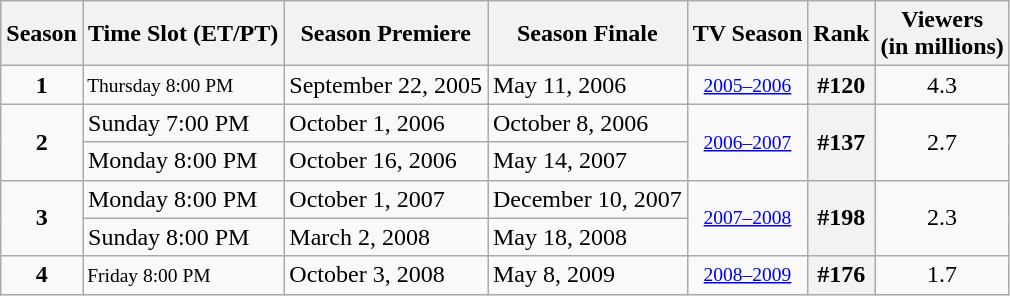<table class="wikitable">
<tr>
<th>Season</th>
<th>Time Slot (ET/PT)</th>
<th>Season Premiere</th>
<th>Season Finale</th>
<th>TV Season</th>
<th>Rank</th>
<th>Viewers<br>(in millions)</th>
</tr>
<tr style="background-color:#F9F9F9">
<th style="background:#F9F9F9;text-align:center">1</th>
<th style="background:#F9F9F9;font-size:13px;font-weight:normal;text-align:left;line-height:100%">Thursday 8:00 PM</th>
<td>September 22, 2005</td>
<td>May 11, 2006</td>
<td style="font-size:13px;text-align:center"><a href='#'>2005–2006</a></td>
<th style="text-align:center">#120</th>
<td style="text-align:center">4.3</td>
</tr>
<tr style="background-color:#F9F9F9">
<th rowspan="2" style="background:#F9F9F9;text-align:center">2</th>
<th style="background:#F9F9F9;font-size:13x;font-weight:normal;text-align:left;line-height:100%">Sunday 7:00 PM</th>
<td>October 1, 2006</td>
<td>October 8, 2006</td>
<td rowspan="2" style="font-size:13px;text-align:center"><a href='#'>2006–2007</a></td>
<th rowspan="2" style="text-align:center">#137</th>
<td rowspan="2" style="text-align:center">2.7</td>
</tr>
<tr>
<th style="background:#F9F9F9;font-size:13x;font-weight:normal;text-align:left;line-height:100%">Monday 8:00 PM</th>
<td>October 16, 2006</td>
<td>May 14, 2007</td>
</tr>
<tr style="background-color:#F9F9F9">
<th rowspan="2" style="background:#F9F9F9;text-align:center">3</th>
<th style="background:#F9F9F9;font-size:13x;font-weight:normal;text-align:left;line-height:100%">Monday 8:00 PM</th>
<td>October 1, 2007</td>
<td>December 10, 2007</td>
<td rowspan="2" style="font-size:13px;text-align:center"><a href='#'>2007–2008</a></td>
<th rowspan="2" style="text-align:center">#198</th>
<td rowspan="2" style="text-align:center">2.3</td>
</tr>
<tr>
<th style="background:#F9F9F9;font-size:13x;font-weight:normal;text-align:left;line-height:100%">Sunday 8:00 PM</th>
<td>March 2, 2008</td>
<td>May 18, 2008</td>
</tr>
<tr style="background-color:#F9F9F9">
<th style="background:#F9F9F9;text-align:center">4</th>
<th style="background:#F9F9F9;font-size:13px;font-weight:normal;text-align:left;line-height:100%">Friday 8:00 PM</th>
<td>October 3, 2008</td>
<td>May 8, 2009</td>
<td style="font-size:13px;text-align:center"><a href='#'>2008–2009</a></td>
<th style="text-align:center">#176</th>
<td style="text-align:center">1.7</td>
</tr>
</table>
